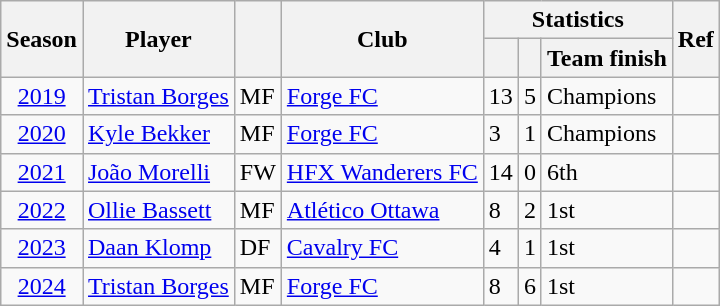<table class='wikitable sortable'>
<tr>
<th rowspan="2">Season</th>
<th rowspan="2">Player</th>
<th rowspan="2"></th>
<th rowspan="2">Club</th>
<th colspan="3">Statistics</th>
<th rowspan="2">Ref</th>
</tr>
<tr>
<th></th>
<th></th>
<th>Team finish</th>
</tr>
<tr>
<td align=center><a href='#'>2019</a></td>
<td> <a href='#'>Tristan Borges</a></td>
<td>MF</td>
<td><a href='#'>Forge FC</a></td>
<td>13</td>
<td>5</td>
<td>Champions</td>
<td></td>
</tr>
<tr>
<td align=center><a href='#'>2020</a></td>
<td> <a href='#'>Kyle Bekker</a></td>
<td>MF</td>
<td><a href='#'>Forge FC</a></td>
<td>3</td>
<td>1</td>
<td>Champions</td>
<td></td>
</tr>
<tr>
<td align=center><a href='#'>2021</a></td>
<td> <a href='#'>João Morelli</a></td>
<td>FW</td>
<td><a href='#'>HFX Wanderers FC</a></td>
<td>14</td>
<td>0</td>
<td>6th</td>
<td></td>
</tr>
<tr>
<td align=center><a href='#'>2022</a></td>
<td> <a href='#'>Ollie Bassett</a></td>
<td>MF</td>
<td><a href='#'>Atlético Ottawa</a></td>
<td>8</td>
<td>2</td>
<td>1st</td>
<td></td>
</tr>
<tr>
<td align=center><a href='#'>2023</a></td>
<td> <a href='#'>Daan Klomp</a></td>
<td>DF</td>
<td><a href='#'>Cavalry FC</a></td>
<td>4</td>
<td>1</td>
<td>1st</td>
<td></td>
</tr>
<tr>
<td align=center><a href='#'>2024</a></td>
<td> <a href='#'>Tristan Borges</a></td>
<td>MF</td>
<td><a href='#'>Forge FC</a></td>
<td>8</td>
<td>6</td>
<td>1st</td>
<td></td>
</tr>
</table>
